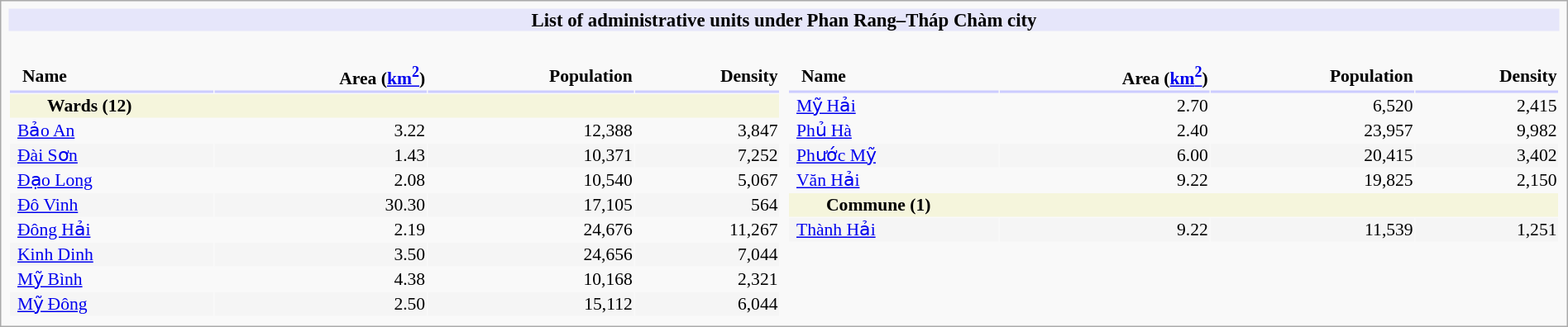<table cellpadding="0" cellspacing="6" width="100%" align="center" style="background: #f9f9f9; border: 1px #aaa solid; margin-top: 16px">
<tr>
<th colspan="4" style="background: #E6E6FA; font-size: 95%;">List of administrative units under Phan Rang–Tháp Chàm city</th>
</tr>
<tr>
<td width="50%" valign="top" style="background: #f9f9f9;"><br><table cellpadding="1" cellspacing="1" style="background: #f9f9f9; font-size: 90%; text-align: right;" width="100%">
<tr>
<th align="left" style="border-bottom: 2px solid #CCCCFF; padding-left: 10px; white-space:nowrap">Name</th>
<th style="border-bottom: 2px solid #CCCCFF;">Area (<a href='#'>km<sup>2</sup></a>)</th>
<th style="border-bottom: 2px solid #CCCCFF;">Population</th>
<th style="border-bottom: 2px solid #CCCCFF;">Density</th>
</tr>
<tr>
<td colspan="4" align="left" style="background: #F5F5DC; padding-left: 30px;"><strong>Wards (12)</strong></td>
</tr>
<tr>
<td align="left" style="padding-left: 6px; white-space:nowrap"><a href='#'>Bảo An</a></td>
<td>3.22</td>
<td>12,388</td>
<td>3,847</td>
</tr>
<tr bgcolor="#F5F5F5">
<td align="left" style="padding-left: 6px; white-space:nowrap"><a href='#'>Đài Sơn</a></td>
<td>1.43</td>
<td>10,371</td>
<td>7,252</td>
</tr>
<tr>
<td align="left" style="padding-left: 6px; white-space:nowrap"><a href='#'>Đạo Long</a></td>
<td>2.08</td>
<td>10,540</td>
<td>5,067</td>
</tr>
<tr bgcolor="#F5F5F5">
<td align="left" style="padding-left: 6px; white-space:nowrap"><a href='#'>Đô Vinh</a></td>
<td>30.30</td>
<td>17,105</td>
<td>564</td>
</tr>
<tr>
<td align="left" style="padding-left: 6px; white-space:nowrap"><a href='#'>Đông Hải</a></td>
<td>2.19</td>
<td>24,676</td>
<td>11,267</td>
</tr>
<tr bgcolor="#F5F5F5">
<td align="left" style="padding-left: 6px; white-space:nowrap"><a href='#'>Kinh Dinh</a></td>
<td>3.50</td>
<td>24,656</td>
<td>7,044</td>
</tr>
<tr>
<td align="left" style="padding-left: 6px; white-space:nowrap"><a href='#'>Mỹ Bình</a></td>
<td>4.38</td>
<td>10,168</td>
<td>2,321</td>
</tr>
<tr bgcolor="#F5F5F5">
<td align="left" style="padding-left: 6px; white-space:nowrap"><a href='#'>Mỹ Đông</a></td>
<td>2.50</td>
<td>15,112</td>
<td>6,044</td>
</tr>
<tr>
</tr>
</table>
</td>
<td width="50%" valign="top" style="background: #f9f9f9;"><br><table cellpadding="1" cellspacing="1" style="background: #f9f9f9; font-size: 90%; text-align: right;" width="100%">
<tr>
<th align="left" style="border-bottom: 2px solid #CCCCFF; padding-left: 10px; white-space:nowrap">Name</th>
<th style="border-bottom: 2px solid #CCCCFF;">Area (<a href='#'>km<sup>2</sup></a>)</th>
<th style="border-bottom: 2px solid #CCCCFF;">Population</th>
<th style="border-bottom: 2px solid #CCCCFF;">Density</th>
</tr>
<tr>
<td align="left" style="padding-left: 6px; white-space:nowrap"><a href='#'>Mỹ Hải</a></td>
<td>2.70</td>
<td>6,520</td>
<td>2,415</td>
</tr>
<tr>
<td align="left" style="padding-left: 6px; white-space:nowrap"><a href='#'>Phủ Hà</a></td>
<td>2.40</td>
<td>23,957</td>
<td>9,982</td>
</tr>
<tr bgcolor="#F5F5F5">
<td align="left" style="padding-left: 6px; white-space:nowrap"><a href='#'>Phước Mỹ</a></td>
<td>6.00</td>
<td>20,415</td>
<td>3,402</td>
</tr>
<tr>
<td align="left" style="padding-left: 6px; white-space:nowrap"><a href='#'>Văn Hải</a></td>
<td>9.22</td>
<td>19,825</td>
<td>2,150</td>
</tr>
<tr>
<td colspan="4" align="left" style="background: #F5F5DC; padding-left: 30px;"><strong>Commune (1)</strong></td>
</tr>
<tr bgcolor="#F5F5F5">
<td align="left" style="padding-left: 6px; white-space:nowrap"><a href='#'>Thành Hải</a></td>
<td>9.22</td>
<td>11,539</td>
<td>1,251</td>
</tr>
</table>
</td>
</tr>
</table>
